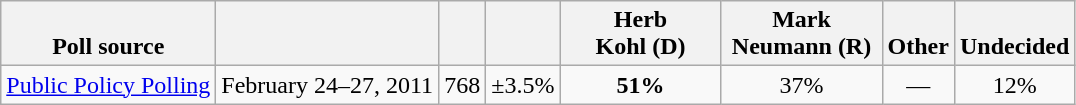<table class="wikitable" style="text-align:center">
<tr style="vertical-align:bottom">
<th>Poll source</th>
<th></th>
<th></th>
<th></th>
<th style="width:100px;">Herb<br>Kohl (D)</th>
<th style="width:100px;">Mark<br>Neumann (R)</th>
<th>Other</th>
<th>Undecided</th>
</tr>
<tr>
<td style="text-align:left"><a href='#'>Public Policy Polling</a></td>
<td>February 24–27, 2011</td>
<td>768</td>
<td>±3.5%</td>
<td><strong>51%</strong></td>
<td>37%</td>
<td>—</td>
<td>12%</td>
</tr>
</table>
